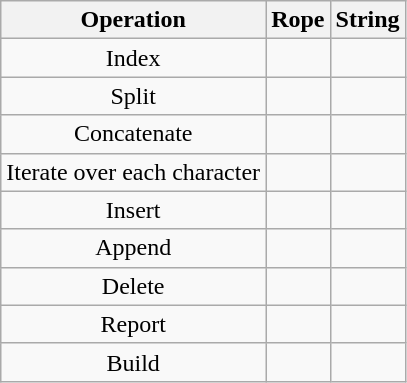<table class="wikitable floatright">
<tr>
<th>Operation</th>
<th>Rope</th>
<th>String</th>
</tr>
<tr align="center">
<td>Index</td>
<td></td>
<td></td>
</tr>
<tr align="center">
<td>Split</td>
<td></td>
<td></td>
</tr>
<tr align="center">
<td>Concatenate</td>
<td></td>
<td></td>
</tr>
<tr align="center">
<td>Iterate over each character</td>
<td></td>
<td></td>
</tr>
<tr align="center">
<td>Insert</td>
<td></td>
<td></td>
</tr>
<tr align="center">
<td>Append</td>
<td></td>
<td></td>
</tr>
<tr align="center">
<td>Delete</td>
<td></td>
<td></td>
</tr>
<tr align="center">
<td>Report</td>
<td></td>
<td></td>
</tr>
<tr align="center">
<td>Build</td>
<td></td>
<td></td>
</tr>
</table>
